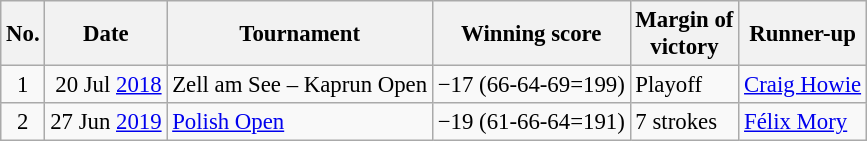<table class="wikitable" style="font-size:95%;">
<tr>
<th>No.</th>
<th>Date</th>
<th>Tournament</th>
<th>Winning score</th>
<th>Margin of<br>victory</th>
<th>Runner-up</th>
</tr>
<tr>
<td align=center>1</td>
<td align=right>20 Jul <a href='#'>2018</a></td>
<td>Zell am See – Kaprun Open</td>
<td>−17 (66-64-69=199)</td>
<td>Playoff</td>
<td> <a href='#'>Craig Howie</a></td>
</tr>
<tr>
<td align=center>2</td>
<td align=right>27 Jun <a href='#'>2019</a></td>
<td><a href='#'>Polish Open</a></td>
<td>−19 (61-66-64=191)</td>
<td>7 strokes</td>
<td> <a href='#'>Félix Mory</a></td>
</tr>
</table>
